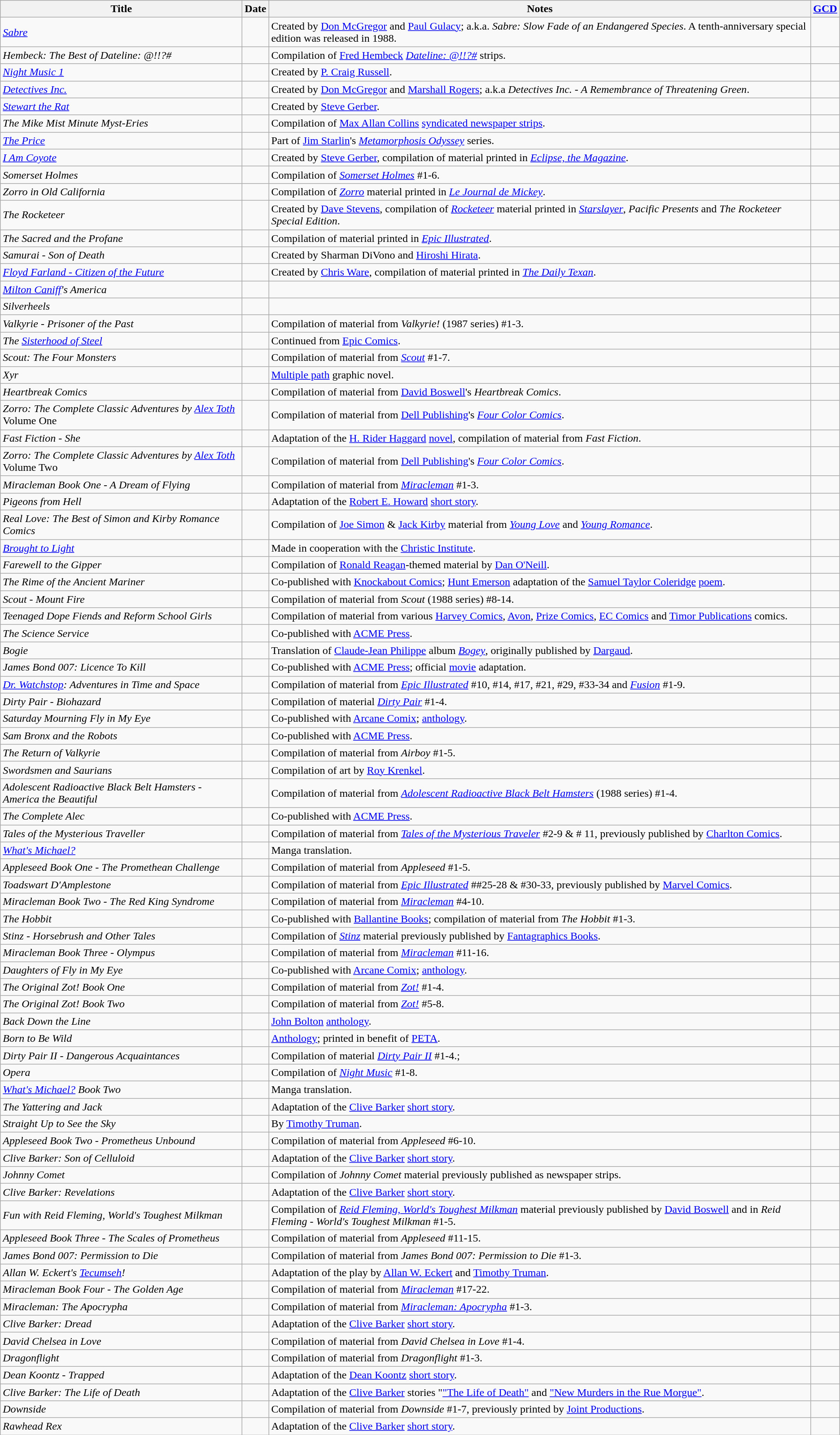<table class="wikitable sortable">
<tr>
<th>Title</th>
<th>Date</th>
<th>Notes</th>
<th><a href='#'>GCD</a></th>
</tr>
<tr>
<td><em><a href='#'>Sabre</a></em></td>
<td></td>
<td>Created by <a href='#'>Don McGregor</a> and <a href='#'>Paul Gulacy</a>; a.k.a. <em>Sabre: Slow Fade of an Endangered Species</em>. A tenth-anniversary special edition was released in 1988.</td>
<td></td>
</tr>
<tr>
<td><em>Hembeck: The Best of Dateline: @!!?#</em></td>
<td></td>
<td>Compilation of <a href='#'>Fred Hembeck</a> <em><a href='#'>Dateline: @!!?#</a></em> strips.</td>
<td></td>
</tr>
<tr>
<td><em><a href='#'>Night Music 1</a></em></td>
<td></td>
<td>Created by <a href='#'>P. Craig Russell</a>.</td>
<td></td>
</tr>
<tr>
<td><em><a href='#'>Detectives Inc.</a></em></td>
<td></td>
<td>Created by <a href='#'>Don McGregor</a> and <a href='#'>Marshall Rogers</a>; a.k.a <em>Detectives Inc. - A Remembrance of Threatening Green</em>.</td>
<td></td>
</tr>
<tr>
<td><em><a href='#'>Stewart the Rat</a></em></td>
<td></td>
<td>Created by <a href='#'>Steve Gerber</a>.</td>
<td></td>
</tr>
<tr>
<td data-sort-value="Mike Mist Minute Myst-Eries, The"><em>The Mike Mist Minute Myst-Eries</em></td>
<td></td>
<td>Compilation of <a href='#'>Max Allan Collins</a> <a href='#'>syndicated newspaper strips</a>.</td>
<td></td>
</tr>
<tr>
<td data-sort-value="Price, The"><em><a href='#'>The Price</a></em></td>
<td></td>
<td>Part of <a href='#'>Jim Starlin</a>'s <em><a href='#'>Metamorphosis Odyssey</a></em> series.</td>
<td></td>
</tr>
<tr>
<td><em><a href='#'>I Am Coyote</a></em></td>
<td></td>
<td>Created by <a href='#'>Steve Gerber</a>, compilation of material printed in <em><a href='#'>Eclipse, the Magazine</a></em>.</td>
<td></td>
</tr>
<tr>
<td><em>Somerset Holmes</em></td>
<td></td>
<td>Compilation of <em><a href='#'>Somerset Holmes</a></em> #1-6.</td>
<td></td>
</tr>
<tr>
<td><em>Zorro in Old California</em></td>
<td></td>
<td>Compilation of <em><a href='#'>Zorro</a></em> material printed in <em><a href='#'>Le Journal de Mickey</a></em>.</td>
<td></td>
</tr>
<tr>
<td data-sort-value="Rocketeer, The"><em>The Rocketeer</em></td>
<td></td>
<td>Created by <a href='#'>Dave Stevens</a>, compilation of <em><a href='#'>Rocketeer</a></em> material printed in <em><a href='#'>Starslayer</a></em>, <em>Pacific Presents</em> and <em>The Rocketeer Special Edition</em>.</td>
<td></td>
</tr>
<tr>
<td data-sort-value="Sacred and the Profane, The"><em>The Sacred and the Profane</em></td>
<td></td>
<td>Compilation of material printed in <em><a href='#'>Epic Illustrated</a></em>.</td>
<td></td>
</tr>
<tr>
<td><em>Samurai - Son of Death</em></td>
<td></td>
<td>Created by Sharman DiVono and <a href='#'>Hiroshi Hirata</a>.</td>
<td></td>
</tr>
<tr>
<td><em><a href='#'>Floyd Farland - Citizen of the Future</a></em></td>
<td></td>
<td>Created by <a href='#'>Chris Ware</a>, compilation of material printed in <em><a href='#'>The Daily Texan</a></em>.</td>
<td></td>
</tr>
<tr>
<td><em><a href='#'>Milton Caniff</a>'s America</em></td>
<td></td>
<td></td>
<td></td>
</tr>
<tr>
<td><em>Silverheels</em></td>
<td></td>
<td></td>
<td></td>
</tr>
<tr>
<td><em>Valkyrie - Prisoner of the Past</em></td>
<td></td>
<td>Compilation of material from <em>Valkyrie!</em> (1987 series) #1-3.</td>
<td></td>
</tr>
<tr>
<td data-sort-value="Sisterhood of Steel"><em>The <a href='#'>Sisterhood of Steel</a></em></td>
<td></td>
<td>Continued from <a href='#'>Epic Comics</a>.</td>
<td></td>
</tr>
<tr>
<td data-sort-value="Scout Book 1"><em>Scout: The Four Monsters</em></td>
<td></td>
<td>Compilation of material from <em><a href='#'>Scout</a></em> #1-7.</td>
<td></td>
</tr>
<tr>
<td><em>Xyr</em></td>
<td></td>
<td><a href='#'>Multiple path</a> graphic novel.</td>
<td></td>
</tr>
<tr>
<td><em>Heartbreak Comics</em></td>
<td></td>
<td>Compilation of material from <a href='#'>David Boswell</a>'s <em>Heartbreak Comics</em>.</td>
<td></td>
</tr>
<tr>
<td><em>Zorro: The Complete Classic Adventures by <a href='#'>Alex Toth</a></em> Volume One</td>
<td></td>
<td>Compilation of material from <a href='#'>Dell Publishing</a>'s <em><a href='#'>Four Color Comics</a></em>.</td>
<td></td>
</tr>
<tr>
<td><em>Fast Fiction - She</em></td>
<td></td>
<td>Adaptation of the <a href='#'>H. Rider Haggard</a> <a href='#'>novel</a>, compilation of material from <em>Fast Fiction</em>.</td>
<td></td>
</tr>
<tr>
<td><em>Zorro: The Complete Classic Adventures by <a href='#'>Alex Toth</a></em> Volume Two</td>
<td></td>
<td>Compilation of material from <a href='#'>Dell Publishing</a>'s <em><a href='#'>Four Color Comics</a></em>.</td>
<td></td>
</tr>
<tr>
<td data-sort-value="Miracleman Book 1"><em>Miracleman Book One - A Dream of Flying</em></td>
<td></td>
<td>Compilation of material from <em><a href='#'>Miracleman</a></em> #1-3.</td>
<td></td>
</tr>
<tr>
<td><em>Pigeons from Hell</em></td>
<td></td>
<td>Adaptation of the <a href='#'>Robert E. Howard</a> <a href='#'>short story</a>.</td>
<td></td>
</tr>
<tr>
<td><em>Real Love: The Best of Simon and Kirby Romance Comics</em></td>
<td></td>
<td>Compilation of <a href='#'>Joe Simon</a> & <a href='#'>Jack Kirby</a> material from <a href='#'><em>Young Love</em></a> and <em><a href='#'>Young Romance</a></em>.</td>
<td></td>
</tr>
<tr>
<td><em><a href='#'>Brought to Light</a></em></td>
<td></td>
<td>Made in cooperation with the <a href='#'>Christic Institute</a>.</td>
<td></td>
</tr>
<tr>
<td><em>Farewell to the Gipper</em></td>
<td></td>
<td>Compilation of <a href='#'>Ronald Reagan</a>-themed material by <a href='#'>Dan O'Neill</a>.</td>
<td></td>
</tr>
<tr>
<td data-sort-value="Rime of the Ancient Mariner"><em>The Rime of the Ancient Mariner</em></td>
<td></td>
<td>Co-published with <a href='#'>Knockabout Comics</a>; <a href='#'>Hunt Emerson</a> adaptation of the <a href='#'>Samuel Taylor Coleridge</a> <a href='#'>poem</a>.</td>
<td></td>
</tr>
<tr>
<td data-sort-value="Scout Book 2"><em>Scout - Mount Fire</em></td>
<td></td>
<td>Compilation of material from <em>Scout</em> (1988 series) #8-14.</td>
<td></td>
</tr>
<tr>
<td><em>Teenaged Dope Fiends and Reform School Girls</em></td>
<td></td>
<td>Compilation of material from various <a href='#'>Harvey Comics</a>, <a href='#'>Avon</a>, <a href='#'>Prize Comics</a>, <a href='#'>EC Comics</a> and <a href='#'>Timor Publications</a> comics.</td>
<td></td>
</tr>
<tr>
<td data-sort-value="Science Service"><em>The Science Service</em></td>
<td></td>
<td>Co-published with <a href='#'>ACME Press</a>.</td>
<td></td>
</tr>
<tr>
<td><em>Bogie</em></td>
<td></td>
<td>Translation of <a href='#'>Claude-Jean Philippe</a> album <em><a href='#'>Bogey</a></em>, originally published by <a href='#'>Dargaud</a>.</td>
<td></td>
</tr>
<tr>
<td><em>James Bond 007: Licence To Kill</em></td>
<td></td>
<td>Co-published with <a href='#'>ACME Press</a>; official <a href='#'>movie</a> adaptation.</td>
<td></td>
</tr>
<tr>
<td><em><a href='#'>Dr. Watchstop</a>: Adventures in Time and Space</em></td>
<td></td>
<td>Compilation of material from <em><a href='#'>Epic Illustrated</a></em> #10, #14, #17, #21, #29, #33-34 and <em><a href='#'>Fusion</a></em> #1-9.</td>
<td></td>
</tr>
<tr>
<td data-sort-value="Dirty Pair" Book 1><em>Dirty Pair - Biohazard</em></td>
<td></td>
<td>Compilation of material <em><a href='#'>Dirty Pair</a></em> #1-4.</td>
<td></td>
</tr>
<tr>
<td data-sort-value="Fly in My Eye" Book 1><em>Saturday Mourning Fly in My Eye</em></td>
<td></td>
<td>Co-published with <a href='#'>Arcane Comix</a>; <a href='#'>anthology</a>.</td>
<td></td>
</tr>
<tr>
<td><em>Sam Bronx and the Robots</em></td>
<td></td>
<td>Co-published with <a href='#'>ACME Press</a>.</td>
<td></td>
</tr>
<tr>
<td><em>The Return of Valkyrie</em></td>
<td></td>
<td>Compilation of material from <em>Airboy</em> #1-5.</td>
<td></td>
</tr>
<tr>
<td><em>Swordsmen and Saurians</em></td>
<td></td>
<td>Compilation of art by <a href='#'>Roy Krenkel</a>.</td>
<td></td>
</tr>
<tr>
<td><em>Adolescent Radioactive Black Belt Hamsters - America the Beautiful</em></td>
<td></td>
<td>Compilation of material from <em><a href='#'>Adolescent Radioactive Black Belt Hamsters</a></em> (1988 series) #1-4.</td>
<td></td>
</tr>
<tr>
<td data-sort-value="Complete Alec"><em>The Complete Alec</em></td>
<td></td>
<td>Co-published with <a href='#'>ACME Press</a>.</td>
<td></td>
</tr>
<tr>
<td><em>Tales of the Mysterious Traveller</em></td>
<td></td>
<td>Compilation of material from <em><a href='#'>Tales of the Mysterious Traveler</a></em> #2-9 & # 11, previously published by <a href='#'>Charlton Comics</a>.</td>
<td></td>
</tr>
<tr>
<td><em><a href='#'>What's Michael?</a></em></td>
<td></td>
<td>Manga translation.</td>
<td></td>
</tr>
<tr>
<td data-sort-value="Appleseed Book 1"><em>Appleseed Book One - The Promethean Challenge</em></td>
<td></td>
<td>Compilation of material from <em>Appleseed</em> #1-5.</td>
<td></td>
</tr>
<tr>
<td><em>Toadswart D'Amplestone</em></td>
<td></td>
<td>Compilation of material from <em><a href='#'>Epic Illustrated</a></em> ##25-28 & #30-33, previously published by <a href='#'>Marvel Comics</a>.</td>
<td></td>
</tr>
<tr>
<td data-sort-value="Miracleman Book 2"><em>Miracleman Book Two - The Red King Syndrome</em></td>
<td></td>
<td>Compilation of material from <em><a href='#'>Miracleman</a></em> #4-10.</td>
<td></td>
</tr>
<tr>
<td data-sort-value="Hobbit"><em>The Hobbit</em></td>
<td></td>
<td>Co-published with <a href='#'>Ballantine Books</a>; compilation of material from <em>The Hobbit</em> #1-3.</td>
<td></td>
</tr>
<tr>
<td><em>Stinz - Horsebrush and Other Tales</em></td>
<td></td>
<td>Compilation of <em><a href='#'>Stinz</a></em> material previously published by <a href='#'>Fantagraphics Books</a>.</td>
<td></td>
</tr>
<tr>
<td data-sort-value="Miracleman Book 3"><em>Miracleman Book Three - Olympus</em></td>
<td></td>
<td>Compilation of material from <em><a href='#'>Miracleman</a></em> #11-16.</td>
<td></td>
</tr>
<tr>
<td data-sort-value="Fly in My Eye" Book 2><em>Daughters of Fly in My Eye</em></td>
<td></td>
<td>Co-published with <a href='#'>Arcane Comix</a>; <a href='#'>anthology</a>.</td>
<td></td>
</tr>
<tr>
<td data-sort-value="Zot Book 1"><em>The Original Zot! Book One</em></td>
<td></td>
<td>Compilation of material from <em><a href='#'>Zot!</a></em> #1-4.</td>
<td></td>
</tr>
<tr>
<td data-sort-value="Zot Book 2"><em>The Original Zot! Book Two</em></td>
<td></td>
<td>Compilation of material from <em><a href='#'>Zot!</a></em> #5-8.</td>
<td></td>
</tr>
<tr>
<td><em>Back Down the Line</em></td>
<td></td>
<td><a href='#'>John Bolton</a> <a href='#'>anthology</a>.</td>
<td></td>
</tr>
<tr>
<td><em>Born to Be Wild</em></td>
<td></td>
<td><a href='#'>Anthology</a>; printed in benefit of <a href='#'>PETA</a>.</td>
<td></td>
</tr>
<tr>
<td data-sort-value="Dirty Pair" Book 2><em>Dirty Pair II - Dangerous Acquaintances</em></td>
<td></td>
<td>Compilation of material <em><a href='#'>Dirty Pair II</a></em> #1-4.;</td>
<td></td>
</tr>
<tr>
<td><em>Opera</em></td>
<td></td>
<td>Compilation of <em><a href='#'>Night Music</a></em> #1-8.</td>
<td></td>
</tr>
<tr>
<td><em><a href='#'>What's Michael?</a> Book Two</em></td>
<td></td>
<td>Manga translation.</td>
<td></td>
</tr>
<tr>
<td data-sort-value="Yattering and Jack"><em>The Yattering and Jack</em></td>
<td></td>
<td>Adaptation of the <a href='#'>Clive Barker</a> <a href='#'>short story</a>.</td>
<td></td>
</tr>
<tr>
<td><em>Straight Up to See the Sky</em></td>
<td></td>
<td>By <a href='#'>Timothy Truman</a>.</td>
<td></td>
</tr>
<tr>
<td data-sort-value="Appleseed Book 2"><em>Appleseed Book Two - Prometheus Unbound</em></td>
<td></td>
<td>Compilation of material from <em>Appleseed</em> #6-10.</td>
<td></td>
</tr>
<tr>
<td><em>Clive Barker: Son of Celluloid</em></td>
<td></td>
<td>Adaptation of the <a href='#'>Clive Barker</a> <a href='#'>short story</a>.</td>
<td></td>
</tr>
<tr>
<td><em>Johnny Comet</em></td>
<td></td>
<td>Compilation of <em>Johnny Comet</em> material previously published as newspaper strips.</td>
<td></td>
</tr>
<tr>
<td><em>Clive Barker: Revelations</em></td>
<td></td>
<td>Adaptation of the <a href='#'>Clive Barker</a> <a href='#'>short story</a>.</td>
<td></td>
</tr>
<tr>
<td><em>Fun with Reid Fleming, World's Toughest Milkman</em></td>
<td></td>
<td>Compilation of <em><a href='#'>Reid Fleming, World's Toughest Milkman</a></em> material previously published by <a href='#'>David Boswell</a> and in <em>Reid Fleming - World's Toughest Milkman</em> #1-5.</td>
<td></td>
</tr>
<tr>
<td data-sort-value="Appleseed Book 3"><em>Appleseed Book Three - The Scales of Prometheus</em></td>
<td></td>
<td>Compilation of material from <em>Appleseed</em> #11-15.</td>
<td></td>
</tr>
<tr>
<td><em>James Bond 007: Permission to Die</em></td>
<td></td>
<td>Compilation of material from <em>James Bond 007: Permission to Die</em> #1-3.</td>
<td></td>
</tr>
<tr>
<td><em>Allan W. Eckert's <a href='#'>Tecumseh</a>!</em></td>
<td></td>
<td>Adaptation of the play by <a href='#'>Allan W. Eckert</a> and <a href='#'>Timothy Truman</a>.</td>
<td></td>
</tr>
<tr>
<td data-sort-value="Miracleman Book 4"><em>Miracleman Book Four - The Golden Age</em></td>
<td></td>
<td>Compilation of material from <em><a href='#'>Miracleman</a></em> #17-22.</td>
<td></td>
</tr>
<tr>
<td data-sort-value="Miracleman Book 5"><em>Miracleman: The Apocrypha</em></td>
<td></td>
<td>Compilation of material from <em><a href='#'>Miracleman: Apocrypha</a></em> #1-3.</td>
<td></td>
</tr>
<tr>
<td><em>Clive Barker: Dread</em></td>
<td></td>
<td>Adaptation of the <a href='#'>Clive Barker</a> <a href='#'>short story</a>.</td>
<td></td>
</tr>
<tr>
<td><em>David Chelsea in Love</em></td>
<td></td>
<td>Compilation of material from <em>David Chelsea in Love</em> #1-4.</td>
<td></td>
</tr>
<tr>
<td><em>Dragonflight</em></td>
<td></td>
<td>Compilation of material from <em>Dragonflight</em> #1-3.</td>
<td></td>
</tr>
<tr>
<td><em>Dean Koontz - Trapped</em></td>
<td></td>
<td>Adaptation of the <a href='#'>Dean Koontz</a> <a href='#'>short story</a>.</td>
<td></td>
</tr>
<tr>
<td><em>Clive Barker: The Life of Death</em></td>
<td></td>
<td>Adaptation of the <a href='#'>Clive Barker</a> stories "<a href='#'>"The Life of Death"</a> and <a href='#'>"New Murders in the Rue Morgue"</a>.</td>
<td></td>
</tr>
<tr>
<td><em>Downside</em></td>
<td></td>
<td>Compilation of material from <em>Downside</em> #1-7, previously printed by <a href='#'>Joint Productions</a>.</td>
<td></td>
</tr>
<tr>
<td><em>Rawhead Rex</em></td>
<td></td>
<td>Adaptation of the <a href='#'>Clive Barker</a> <a href='#'>short story</a>.</td>
<td></td>
</tr>
</table>
